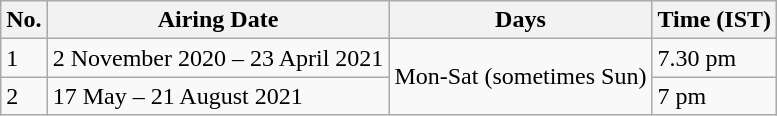<table class="wikitable sortable">
<tr>
<th>No.</th>
<th>Airing Date</th>
<th>Days</th>
<th>Time (IST)</th>
</tr>
<tr>
<td>1</td>
<td>2 November 2020 – 23 April 2021</td>
<td rowspan="2">Mon-Sat (sometimes Sun)</td>
<td>7.30 pm</td>
</tr>
<tr>
<td>2</td>
<td>17 May – 21 August 2021</td>
<td>7 pm</td>
</tr>
</table>
